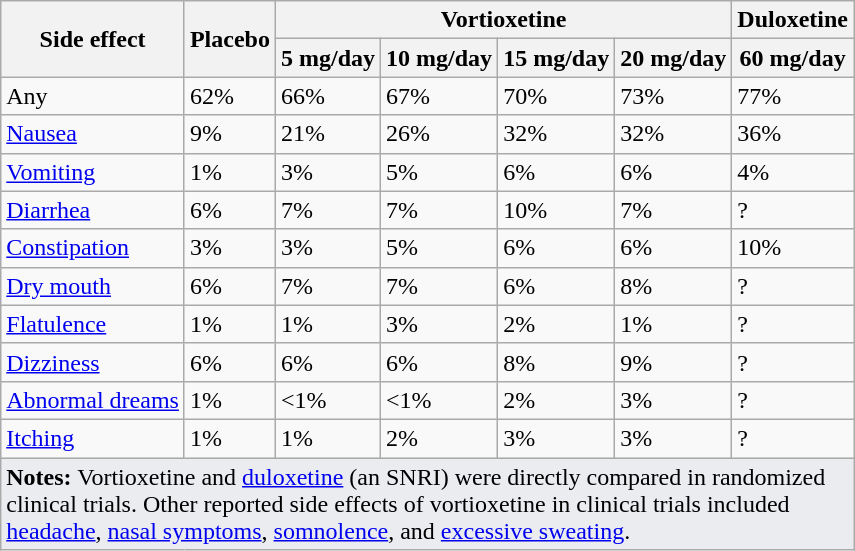<table class="wikitable floatright">
<tr>
<th rowspan="2">Side effect</th>
<th rowspan="2">Placebo</th>
<th colspan="4">Vortioxetine</th>
<th>Duloxetine</th>
</tr>
<tr>
<th>5 mg/day</th>
<th>10 mg/day</th>
<th>15 mg/day</th>
<th>20 mg/day</th>
<th>60 mg/day</th>
</tr>
<tr>
<td>Any</td>
<td>62%</td>
<td>66%</td>
<td>67%</td>
<td>70%</td>
<td>73%</td>
<td>77%</td>
</tr>
<tr>
<td><a href='#'>Nausea</a></td>
<td>9%</td>
<td>21%</td>
<td>26%</td>
<td>32%</td>
<td>32%</td>
<td>36%</td>
</tr>
<tr>
<td><a href='#'>Vomiting</a></td>
<td>1%</td>
<td>3%</td>
<td>5%</td>
<td>6%</td>
<td>6%</td>
<td>4%</td>
</tr>
<tr>
<td><a href='#'>Diarrhea</a></td>
<td>6%</td>
<td>7%</td>
<td>7%</td>
<td>10%</td>
<td>7%</td>
<td>?</td>
</tr>
<tr>
<td><a href='#'>Constipation</a></td>
<td>3%</td>
<td>3%</td>
<td>5%</td>
<td>6%</td>
<td>6%</td>
<td>10%</td>
</tr>
<tr>
<td><a href='#'>Dry mouth</a></td>
<td>6%</td>
<td>7%</td>
<td>7%</td>
<td>6%</td>
<td>8%</td>
<td>?</td>
</tr>
<tr>
<td><a href='#'>Flatulence</a></td>
<td>1%</td>
<td>1%</td>
<td>3%</td>
<td>2%</td>
<td>1%</td>
<td>?</td>
</tr>
<tr>
<td><a href='#'>Dizziness</a></td>
<td>6%</td>
<td>6%</td>
<td>6%</td>
<td>8%</td>
<td>9%</td>
<td>?</td>
</tr>
<tr>
<td><a href='#'>Abnormal dreams</a></td>
<td>1%</td>
<td><1%</td>
<td><1%</td>
<td>2%</td>
<td>3%</td>
<td>?</td>
</tr>
<tr>
<td><a href='#'>Itching</a></td>
<td>1%</td>
<td>1%</td>
<td>2%</td>
<td>3%</td>
<td>3%</td>
<td>?</td>
</tr>
<tr>
<td colspan="7" style="width: 1px; background-color:#eaecf0;"><strong>Notes:</strong> Vortioxetine and <a href='#'>duloxetine</a> (an SNRI) were directly compared in randomized clinical trials. Other reported side effects of vortioxetine in clinical trials included <a href='#'>headache</a>, <a href='#'>nasal symptoms</a>, <a href='#'>somnolence</a>, and <a href='#'>excessive sweating</a>.</td>
</tr>
</table>
